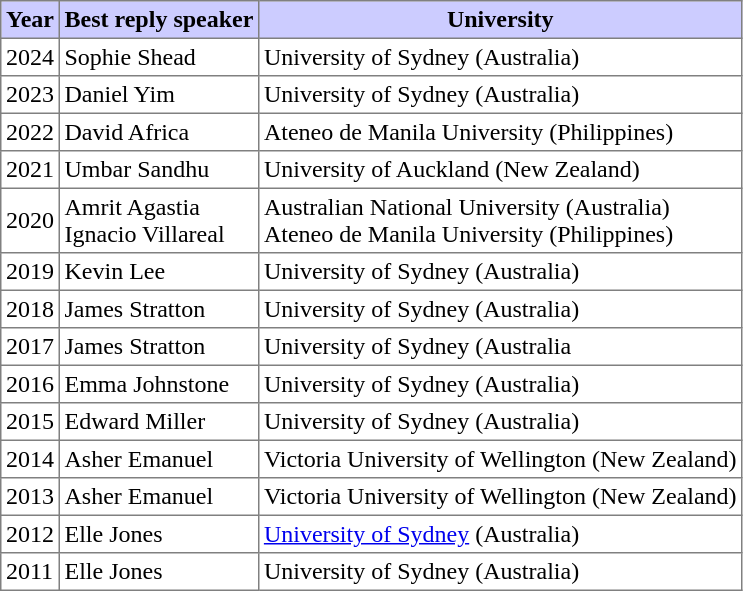<table border=1 cellpadding=3 style="border-collapse: collapse;">
<tr bgcolor="#ccccff">
<th>Year</th>
<th>Best reply speaker</th>
<th>University</th>
</tr>
<tr>
<td>2024</td>
<td>Sophie Shead</td>
<td>University of Sydney (Australia)</td>
</tr>
<tr>
<td>2023</td>
<td>Daniel Yim</td>
<td>University of Sydney (Australia)</td>
</tr>
<tr>
<td>2022</td>
<td>David Africa</td>
<td>Ateneo de Manila University (Philippines)</td>
</tr>
<tr>
<td>2021</td>
<td>Umbar Sandhu</td>
<td>University of Auckland (New Zealand)</td>
</tr>
<tr>
<td>2020</td>
<td>Amrit Agastia<br>Ignacio Villareal</td>
<td>Australian National University (Australia)<br>Ateneo de Manila University (Philippines)</td>
</tr>
<tr>
<td>2019</td>
<td>Kevin Lee</td>
<td>University of Sydney (Australia)</td>
</tr>
<tr>
<td>2018</td>
<td>James Stratton</td>
<td>University of Sydney (Australia)</td>
</tr>
<tr>
<td>2017</td>
<td>James Stratton</td>
<td>University of Sydney (Australia</td>
</tr>
<tr>
<td>2016</td>
<td>Emma Johnstone</td>
<td>University of Sydney (Australia)</td>
</tr>
<tr>
<td>2015</td>
<td>Edward Miller</td>
<td>University of Sydney (Australia)</td>
</tr>
<tr>
<td>2014</td>
<td>Asher Emanuel</td>
<td>Victoria University of Wellington (New Zealand)</td>
</tr>
<tr>
<td>2013</td>
<td>Asher Emanuel</td>
<td>Victoria University of Wellington (New Zealand)</td>
</tr>
<tr>
<td>2012</td>
<td>Elle Jones</td>
<td><a href='#'>University of Sydney</a> (Australia)</td>
</tr>
<tr>
<td>2011</td>
<td>Elle Jones</td>
<td>University of Sydney (Australia)</td>
</tr>
</table>
